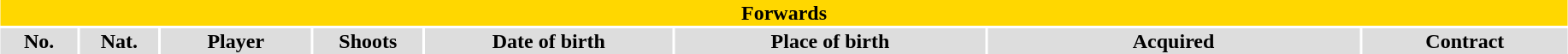<table class="toccolours" style="width:97%; clear:both; margin:1.5em auto; text-align:center;">
<tr>
<th colspan="11" style="background:gold; color:black;">Forwards</th>
</tr>
<tr style="background:#ddd;">
<th width="5%">No.</th>
<th width="5%">Nat.</th>
<th>Player</th>
<th width="7%">Shoots</th>
<th width="16%">Date of birth</th>
<th width="20%">Place of birth</th>
<th width="24%">Acquired</th>
<td><strong>Contract</strong></td>
</tr>
</table>
